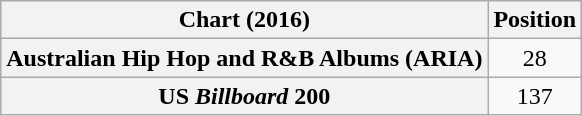<table class="wikitable plainrowheaders" style="text-align:center">
<tr>
<th scope="col">Chart (2016)</th>
<th scope="col">Position</th>
</tr>
<tr>
<th scope="row">Australian Hip Hop and R&B Albums (ARIA)</th>
<td>28</td>
</tr>
<tr>
<th scope="row">US <em>Billboard</em> 200</th>
<td>137</td>
</tr>
</table>
